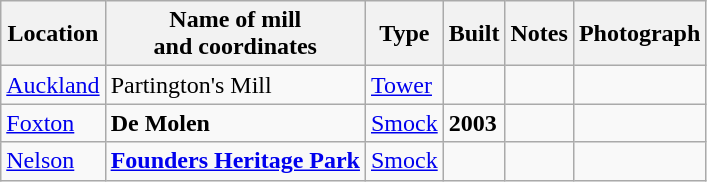<table class="wikitable">
<tr>
<th>Location</th>
<th>Name of mill<br>and coordinates</th>
<th>Type</th>
<th>Built</th>
<th>Notes</th>
<th>Photograph</th>
</tr>
<tr>
<td><a href='#'>Auckland</a></td>
<td>Partington's Mill</td>
<td><a href='#'>Tower</a></td>
<td></td>
<td></td>
<td></td>
</tr>
<tr>
<td><a href='#'>Foxton</a></td>
<td><strong>De Molen</strong></td>
<td><a href='#'>Smock</a></td>
<td><strong>2003</strong></td>
<td></td>
<td></td>
</tr>
<tr>
<td><a href='#'>Nelson</a></td>
<td><strong><a href='#'>Founders Heritage Park</a></strong></td>
<td><a href='#'>Smock</a></td>
<td></td>
<td></td>
<td></td>
</tr>
</table>
